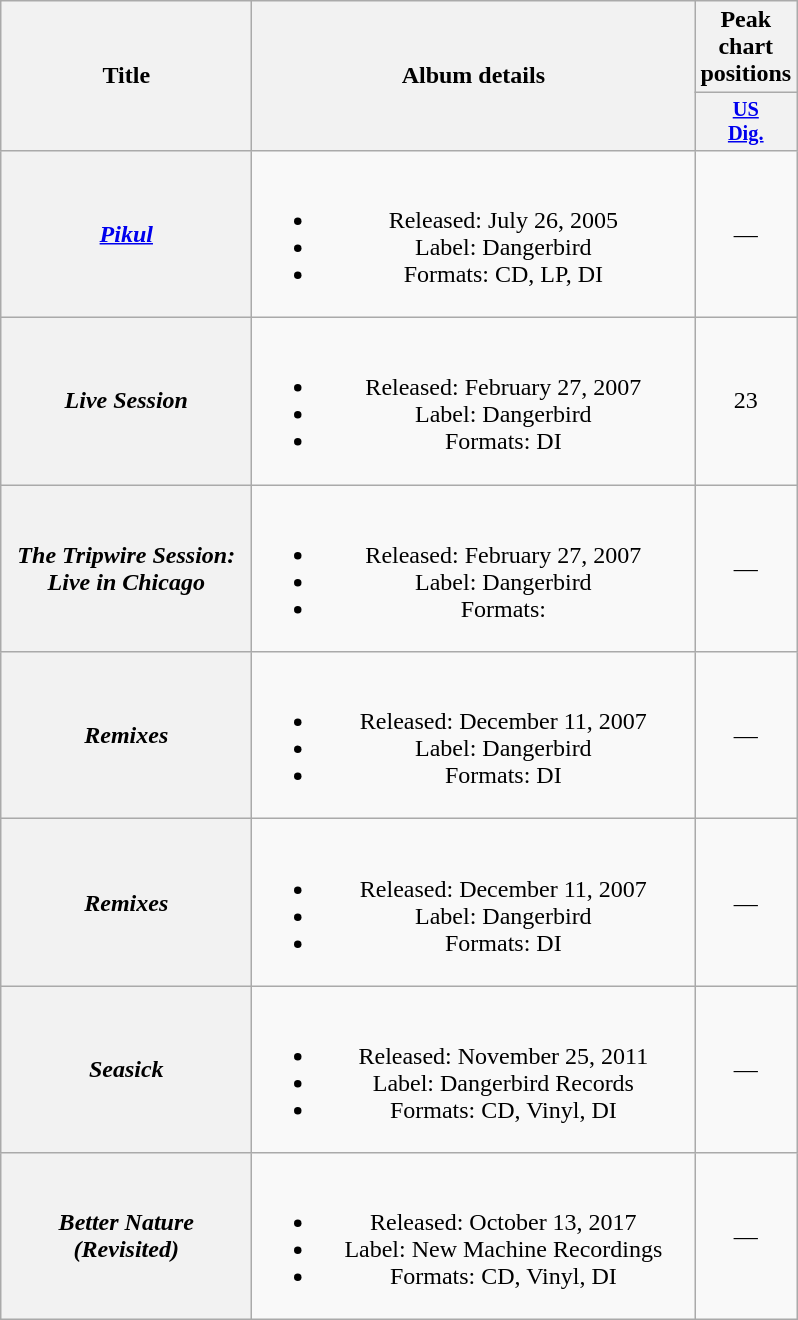<table class="wikitable plainrowheaders" style="text-align:center;">
<tr>
<th scope="col" rowspan="2" style="width:10em;">Title</th>
<th scope="col" rowspan="2" style="width:18em;">Album details</th>
<th scope="col" colspan="1">Peak chart positions</th>
</tr>
<tr>
<th scope="col" style="width:2.5em;font-size:85%"><a href='#'>US<br>Dig.</a><br></th>
</tr>
<tr>
<th scope="row"><em><a href='#'>Pikul</a></em></th>
<td><br><ul><li>Released: July 26, 2005</li><li>Label: Dangerbird</li><li>Formats: CD, LP, DI</li></ul></td>
<td>—</td>
</tr>
<tr>
<th scope="row"><em>Live Session</em></th>
<td><br><ul><li>Released: February 27, 2007</li><li>Label: Dangerbird</li><li>Formats: DI</li></ul></td>
<td>23</td>
</tr>
<tr>
<th scope="row"><em>The Tripwire Session: Live in Chicago</em></th>
<td><br><ul><li>Released: February 27, 2007</li><li>Label: Dangerbird</li><li>Formats:</li></ul></td>
<td>—</td>
</tr>
<tr>
<th scope="row"><em>Remixes</em></th>
<td><br><ul><li>Released: December 11, 2007</li><li>Label: Dangerbird</li><li>Formats: DI</li></ul></td>
<td>—</td>
</tr>
<tr>
<th scope="row"><em>Remixes</em></th>
<td><br><ul><li>Released: December 11, 2007</li><li>Label: Dangerbird</li><li>Formats: DI</li></ul></td>
<td>—</td>
</tr>
<tr>
<th scope="row"><em>Seasick</em></th>
<td><br><ul><li>Released: November 25, 2011</li><li>Label: Dangerbird Records</li><li>Formats: CD, Vinyl, DI</li></ul></td>
<td>—</td>
</tr>
<tr>
<th scope="row"><em>Better Nature (Revisited)</em></th>
<td><br><ul><li>Released: October 13, 2017</li><li>Label: New Machine Recordings</li><li>Formats: CD, Vinyl, DI</li></ul></td>
<td>—</td>
</tr>
</table>
